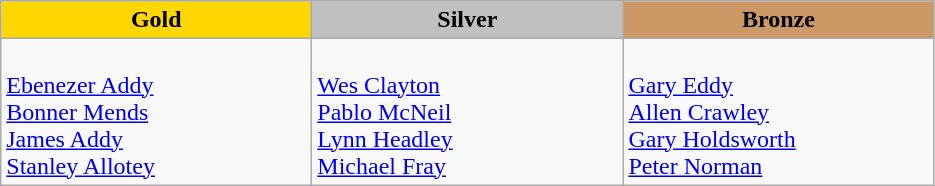<table class="wikitable">
<tr>
<th scope="col" style="background-color:gold; width:200px;">Gold</th>
<th scope="col" style="background-color:silver; width:200px;">Silver</th>
<th scope="col" style="background-color:#cc9966; width:200px;">Bronze</th>
</tr>
<tr>
<td><em></em><br><a href='#'>Ebenezer Addy</a><br><a href='#'>Bonner Mends</a><br><a href='#'>James Addy</a><br><a href='#'>Stanley Allotey</a></td>
<td><em></em><br><a href='#'>Wes Clayton</a><br><a href='#'>Pablo McNeil</a><br><a href='#'>Lynn Headley</a><br><a href='#'>Michael Fray</a></td>
<td><em></em><br><a href='#'>Gary Eddy</a><br><a href='#'>Allen Crawley</a><br><a href='#'>Gary Holdsworth</a><br><a href='#'>Peter Norman</a></td>
</tr>
</table>
